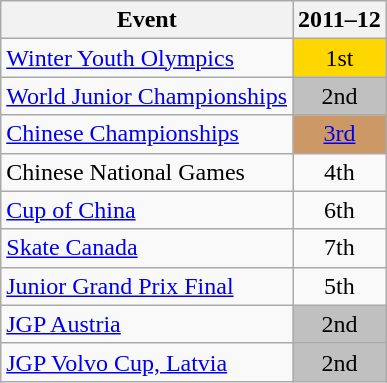<table class="wikitable" style="text-align:center">
<tr>
<th>Event</th>
<th>2011–12</th>
</tr>
<tr>
<td align=left><a href='#'>Winter Youth Olympics</a></td>
<td bgcolor=gold>1st</td>
</tr>
<tr>
<td align=left><a href='#'>World Junior Championships</a></td>
<td bgcolor=silver>2nd</td>
</tr>
<tr>
<td align=left><a href='#'>Chinese Championships</a></td>
<td bgcolor=cc9966><a href='#'>3rd</a></td>
</tr>
<tr>
<td align=left>Chinese National Games</td>
<td>4th</td>
</tr>
<tr>
<td align=left><a href='#'>Cup of China</a></td>
<td>6th</td>
</tr>
<tr>
<td align=left><a href='#'>Skate Canada</a></td>
<td>7th</td>
</tr>
<tr>
<td align=left><a href='#'>Junior Grand Prix Final</a></td>
<td>5th</td>
</tr>
<tr>
<td align=left><a href='#'>JGP Austria</a></td>
<td bgcolor=silver>2nd</td>
</tr>
<tr>
<td align=left><a href='#'>JGP Volvo Cup, Latvia</a></td>
<td bgcolor=silver>2nd</td>
</tr>
</table>
